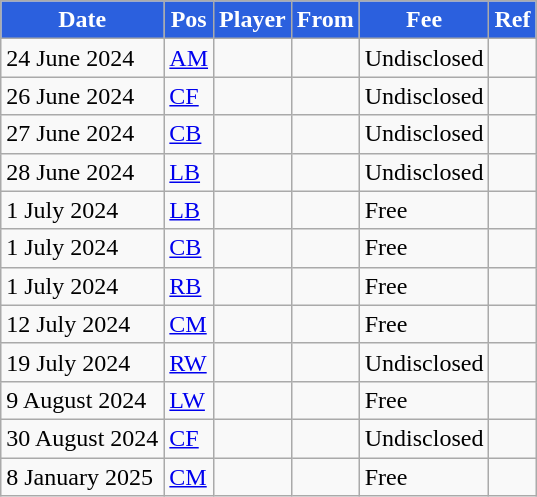<table class="wikitable plainrowheaders sortable">
<tr>
<th style="background:#2B60DE; color:#fff;">Date</th>
<th style="background:#2B60DE; color:#fff;">Pos</th>
<th style="background:#2B60DE; color:#fff;">Player</th>
<th style="background:#2B60DE; color:#fff;">From</th>
<th style="background:#2B60DE; color:#fff;">Fee</th>
<th style="background:#2B60DE; color:#fff;">Ref</th>
</tr>
<tr>
<td>24 June 2024</td>
<td><a href='#'>AM</a></td>
<td></td>
<td></td>
<td>Undisclosed</td>
<td></td>
</tr>
<tr>
<td>26 June 2024</td>
<td><a href='#'>CF</a></td>
<td></td>
<td></td>
<td>Undisclosed</td>
<td></td>
</tr>
<tr>
<td>27 June 2024</td>
<td><a href='#'>CB</a></td>
<td></td>
<td></td>
<td>Undisclosed</td>
<td></td>
</tr>
<tr>
<td>28 June 2024</td>
<td><a href='#'>LB</a></td>
<td></td>
<td></td>
<td>Undisclosed</td>
<td></td>
</tr>
<tr>
<td>1 July 2024</td>
<td><a href='#'>LB</a></td>
<td></td>
<td></td>
<td>Free</td>
<td></td>
</tr>
<tr>
<td>1 July 2024</td>
<td><a href='#'>CB</a></td>
<td></td>
<td></td>
<td>Free</td>
<td></td>
</tr>
<tr>
<td>1 July 2024</td>
<td><a href='#'>RB</a></td>
<td></td>
<td></td>
<td>Free</td>
<td></td>
</tr>
<tr>
<td>12 July 2024</td>
<td><a href='#'>CM</a></td>
<td></td>
<td></td>
<td>Free</td>
<td></td>
</tr>
<tr>
<td>19 July 2024</td>
<td><a href='#'>RW</a></td>
<td></td>
<td></td>
<td>Undisclosed</td>
<td></td>
</tr>
<tr>
<td>9 August 2024</td>
<td><a href='#'>LW</a></td>
<td></td>
<td></td>
<td>Free</td>
<td></td>
</tr>
<tr>
<td>30 August 2024</td>
<td><a href='#'>CF</a></td>
<td></td>
<td></td>
<td>Undisclosed</td>
<td></td>
</tr>
<tr>
<td>8 January 2025</td>
<td><a href='#'>CM</a></td>
<td></td>
<td></td>
<td>Free</td>
<td></td>
</tr>
</table>
